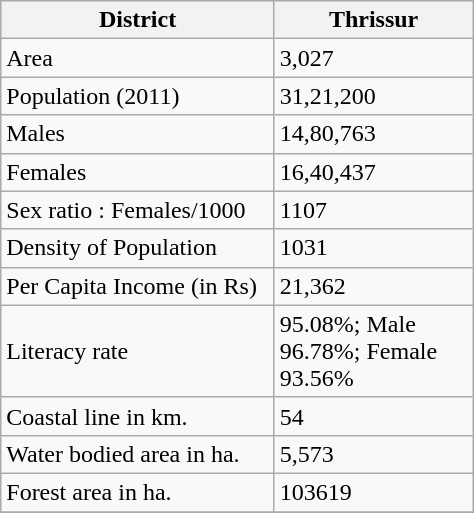<table class="wikitable">
<tr>
<th width=175>District</th>
<th width=125>Thrissur</th>
</tr>
<tr>
<td>Area</td>
<td>3,027</td>
</tr>
<tr>
<td>Population (2011)</td>
<td>31,21,200</td>
</tr>
<tr>
<td>Males</td>
<td>14,80,763</td>
</tr>
<tr>
<td>Females</td>
<td>16,40,437</td>
</tr>
<tr>
<td>Sex ratio : Females/1000</td>
<td>1107</td>
</tr>
<tr>
<td>Density of Population</td>
<td>1031</td>
</tr>
<tr>
<td>Per Capita Income (in Rs)</td>
<td>21,362</td>
</tr>
<tr>
<td>Literacy rate</td>
<td>95.08%; Male 96.78%; Female 93.56%</td>
</tr>
<tr>
<td>Coastal line in km.</td>
<td>54</td>
</tr>
<tr>
<td>Water bodied area in ha.</td>
<td>5,573</td>
</tr>
<tr>
<td>Forest area in ha.</td>
<td>103619</td>
</tr>
<tr>
</tr>
</table>
